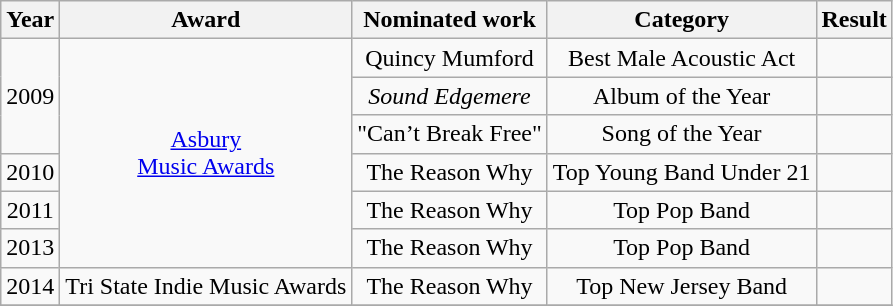<table class="wikitable plainrowheaders" style="text-align:center;">
<tr>
<th>Year</th>
<th>Award</th>
<th>Nominated work</th>
<th>Category</th>
<th>Result</th>
</tr>
<tr>
<td rowspan="3">2009</td>
<td rowspan="6"><a href='#'>Asbury<br>Music Awards</a></td>
<td>Quincy Mumford</td>
<td>Best Male Acoustic Act</td>
<td></td>
</tr>
<tr>
<td><em>Sound Edgemere</em></td>
<td>Album of the Year</td>
<td></td>
</tr>
<tr>
<td>"Can’t Break Free"</td>
<td>Song of the Year</td>
<td></td>
</tr>
<tr>
<td rowspan="1">2010</td>
<td>The Reason Why</td>
<td>Top Young Band Under 21</td>
<td></td>
</tr>
<tr>
<td rowspan="1">2011</td>
<td>The Reason Why</td>
<td>Top Pop Band</td>
<td></td>
</tr>
<tr>
<td rowspan="1">2013</td>
<td>The Reason Why</td>
<td>Top Pop Band</td>
<td></td>
</tr>
<tr>
<td rowspan="1">2014</td>
<td>Tri State Indie Music Awards</td>
<td>The Reason Why</td>
<td>Top New Jersey Band</td>
<td></td>
</tr>
<tr>
</tr>
</table>
